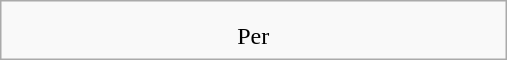<table class="infobox">
<tr>
<td width=160></td>
<td width=160></td>
</tr>
<tr>
<td width=160></td>
<td width=160></td>
</tr>
<tr>
<td colspan="2" style="text-align:center;">Per </td>
</tr>
</table>
